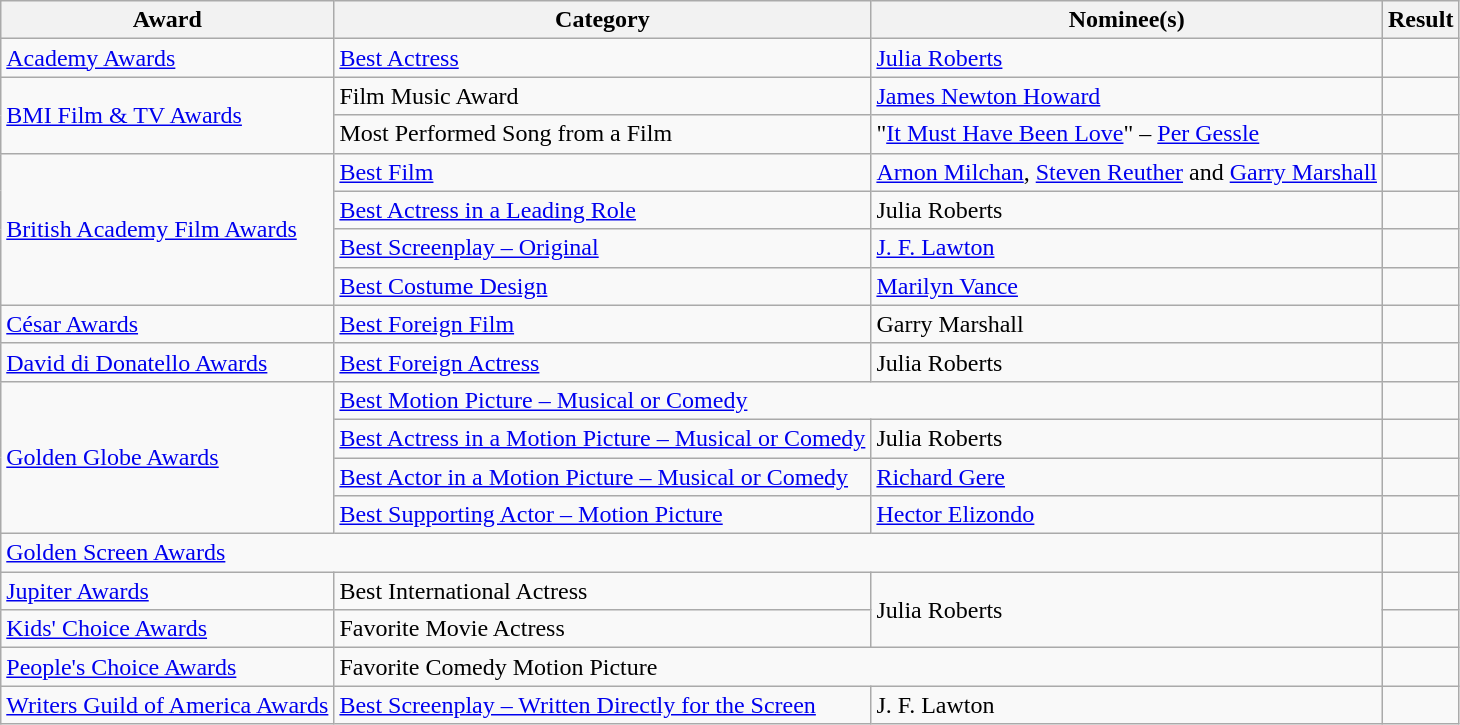<table class="wikitable">
<tr>
<th>Award</th>
<th>Category</th>
<th>Nominee(s)</th>
<th>Result</th>
</tr>
<tr>
<td><a href='#'>Academy Awards</a></td>
<td><a href='#'>Best Actress</a></td>
<td><a href='#'>Julia Roberts</a></td>
<td></td>
</tr>
<tr>
<td rowspan="2"><a href='#'>BMI Film & TV Awards</a></td>
<td>Film Music Award</td>
<td><a href='#'>James Newton Howard</a></td>
<td></td>
</tr>
<tr>
<td>Most Performed Song from a Film</td>
<td>"<a href='#'>It Must Have Been Love</a>" – <a href='#'>Per Gessle</a></td>
<td></td>
</tr>
<tr>
<td rowspan="4"><a href='#'>British Academy Film Awards</a></td>
<td><a href='#'>Best Film</a></td>
<td><a href='#'>Arnon Milchan</a>, <a href='#'>Steven Reuther</a> and <a href='#'>Garry Marshall</a></td>
<td></td>
</tr>
<tr>
<td><a href='#'>Best Actress in a Leading Role</a></td>
<td>Julia Roberts</td>
<td></td>
</tr>
<tr>
<td><a href='#'>Best Screenplay – Original</a></td>
<td><a href='#'>J. F. Lawton</a></td>
<td></td>
</tr>
<tr>
<td><a href='#'>Best Costume Design</a></td>
<td><a href='#'>Marilyn Vance</a></td>
<td></td>
</tr>
<tr>
<td><a href='#'>César Awards</a></td>
<td><a href='#'>Best Foreign Film</a></td>
<td>Garry Marshall</td>
<td></td>
</tr>
<tr>
<td><a href='#'>David di Donatello Awards</a></td>
<td><a href='#'>Best Foreign Actress</a></td>
<td>Julia Roberts</td>
<td></td>
</tr>
<tr>
<td rowspan="4"><a href='#'>Golden Globe Awards</a></td>
<td colspan="2"><a href='#'>Best Motion Picture – Musical or Comedy</a></td>
<td></td>
</tr>
<tr>
<td><a href='#'>Best Actress in a Motion Picture – Musical or Comedy</a></td>
<td>Julia Roberts</td>
<td></td>
</tr>
<tr>
<td><a href='#'>Best Actor in a Motion Picture – Musical or Comedy</a></td>
<td><a href='#'>Richard Gere</a></td>
<td></td>
</tr>
<tr>
<td><a href='#'>Best Supporting Actor – Motion Picture</a></td>
<td><a href='#'>Hector Elizondo</a></td>
<td></td>
</tr>
<tr>
<td colspan="3"><a href='#'>Golden Screen Awards</a></td>
<td></td>
</tr>
<tr>
<td><a href='#'>Jupiter Awards</a></td>
<td>Best International Actress</td>
<td rowspan="2">Julia Roberts</td>
<td></td>
</tr>
<tr>
<td><a href='#'>Kids' Choice Awards</a></td>
<td>Favorite Movie Actress</td>
<td></td>
</tr>
<tr>
<td><a href='#'>People's Choice Awards</a></td>
<td colspan="2">Favorite Comedy Motion Picture</td>
<td></td>
</tr>
<tr>
<td><a href='#'>Writers Guild of America Awards</a></td>
<td><a href='#'>Best Screenplay – Written Directly for the Screen</a></td>
<td>J. F. Lawton</td>
<td></td>
</tr>
</table>
